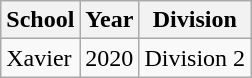<table class="wikitable">
<tr>
<th>School</th>
<th>Year</th>
<th>Division</th>
</tr>
<tr>
<td>Xavier</td>
<td>2020</td>
<td>Division 2</td>
</tr>
</table>
